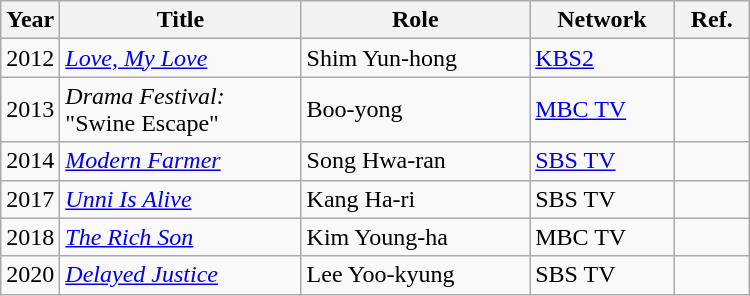<table class="wikitable" style="width:500px">
<tr>
<th width=10>Year</th>
<th>Title</th>
<th>Role</th>
<th>Network</th>
<th>Ref.</th>
</tr>
<tr>
<td>2012</td>
<td><em><a href='#'>Love, My Love</a></em></td>
<td>Shim Yun-hong</td>
<td><a href='#'>KBS2</a></td>
<td></td>
</tr>
<tr>
<td>2013</td>
<td><em>Drama Festival:</em><br>"Swine Escape"</td>
<td>Boo-yong</td>
<td><a href='#'>MBC TV</a></td>
<td></td>
</tr>
<tr>
<td>2014</td>
<td><em><a href='#'>Modern Farmer</a></em></td>
<td>Song Hwa-ran</td>
<td><a href='#'>SBS TV</a></td>
<td></td>
</tr>
<tr>
<td>2017</td>
<td><em><a href='#'>Unni Is Alive</a></em></td>
<td>Kang Ha-ri</td>
<td>SBS TV</td>
<td></td>
</tr>
<tr>
<td>2018</td>
<td><em><a href='#'>The Rich Son</a></em></td>
<td>Kim Young-ha</td>
<td>MBC TV</td>
<td></td>
</tr>
<tr>
<td>2020</td>
<td><em><a href='#'>Delayed Justice</a></em></td>
<td>Lee Yoo-kyung</td>
<td>SBS TV</td>
<td></td>
</tr>
</table>
